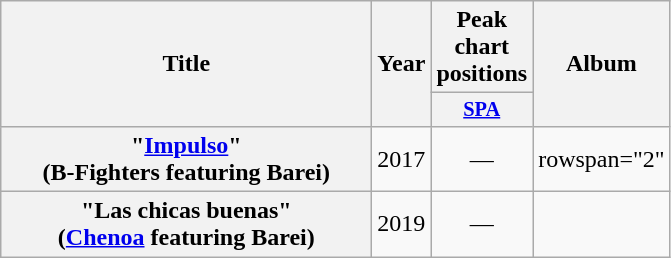<table class="wikitable plainrowheaders" style="text-align:center;">
<tr>
<th scope="col" rowspan="2" style="width:15em;">Title</th>
<th scope="col" rowspan="2" style="width:1em;">Year</th>
<th scope="col" colspan="1">Peak chart positions</th>
<th scope="col" rowspan="2">Album</th>
</tr>
<tr>
<th scope="col" style="width:3em;font-size:85%;"><a href='#'>SPA</a><br></th>
</tr>
<tr>
<th scope="row">"<a href='#'>Impulso</a>"<br><span>(B-Fighters featuring Barei)</span></th>
<td>2017</td>
<td>—</td>
<td>rowspan="2" </td>
</tr>
<tr>
<th scope="row">"Las chicas buenas"<br><span>(<a href='#'>Chenoa</a> featuring Barei)</span></th>
<td>2019</td>
<td>—</td>
</tr>
</table>
